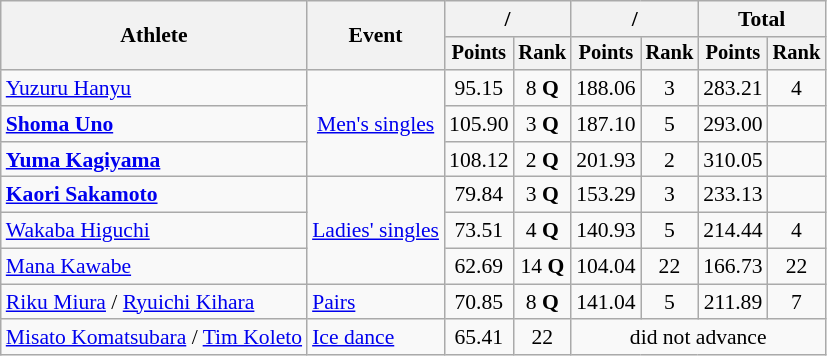<table class="wikitable" style="font-size:90%">
<tr>
<th rowspan="2">Athlete</th>
<th rowspan="2">Event</th>
<th colspan="2"> / </th>
<th colspan="2"> / </th>
<th colspan="2">Total</th>
</tr>
<tr style="font-size:95%">
<th>Points</th>
<th>Rank</th>
<th>Points</th>
<th>Rank</th>
<th>Points</th>
<th>Rank</th>
</tr>
<tr align=center>
<td align=left><a href='#'>Yuzuru Hanyu</a></td>
<td rowspan="3"><a href='#'>Men's singles</a></td>
<td>95.15</td>
<td>8 <strong>Q</strong></td>
<td>188.06</td>
<td>3</td>
<td>283.21</td>
<td>4</td>
</tr>
<tr align=center>
<td align=left><strong><a href='#'>Shoma Uno</a></strong></td>
<td>105.90</td>
<td>3 <strong>Q</strong></td>
<td>187.10</td>
<td>5</td>
<td>293.00</td>
<td></td>
</tr>
<tr align=center>
<td align=left><strong><a href='#'>Yuma Kagiyama</a></strong></td>
<td>108.12</td>
<td>2 <strong>Q</strong></td>
<td>201.93</td>
<td>2</td>
<td>310.05</td>
<td></td>
</tr>
<tr align=center>
<td align="left"><strong><a href='#'>Kaori Sakamoto</a></strong></td>
<td rowspan="3" align="left"><a href='#'>Ladies' singles</a></td>
<td>79.84</td>
<td>3 <strong>Q</strong></td>
<td>153.29</td>
<td>3</td>
<td>233.13</td>
<td></td>
</tr>
<tr align=center>
<td align="left"><a href='#'>Wakaba Higuchi</a></td>
<td>73.51</td>
<td>4 <strong>Q</strong></td>
<td>140.93</td>
<td>5</td>
<td>214.44</td>
<td>4</td>
</tr>
<tr align=center>
<td align="left"><a href='#'>Mana Kawabe</a></td>
<td>62.69</td>
<td>14 <strong>Q</strong></td>
<td>104.04</td>
<td>22</td>
<td>166.73</td>
<td>22</td>
</tr>
<tr align="center">
<td align="left"><a href='#'>Riku Miura</a> / <a href='#'>Ryuichi Kihara</a></td>
<td align="left"><a href='#'>Pairs</a></td>
<td>70.85</td>
<td>8 <strong>Q</strong></td>
<td>141.04</td>
<td>5</td>
<td>211.89</td>
<td>7</td>
</tr>
<tr align="center">
<td align="left"><a href='#'>Misato Komatsubara</a> / <a href='#'>Tim Koleto</a></td>
<td align="left"><a href='#'>Ice dance</a></td>
<td>65.41</td>
<td>22</td>
<td colspan=4>did not advance</td>
</tr>
</table>
